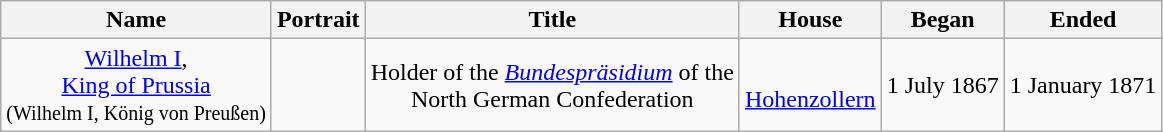<table class="wikitable" style="text-align:center;">
<tr>
<th scope="col">Name</th>
<th scope="col">Portrait</th>
<th scope="col">Title</th>
<th scope="col">House</th>
<th scope="col">Began</th>
<th scope="col">Ended</th>
</tr>
<tr>
<td><a href='#'>Wilhelm I</a>,<br><a href='#'>King of Prussia</a><br><small>(Wilhelm I, König von Preußen)</small></td>
<td></td>
<td>Holder of the <em><a href='#'>Bundespräsidium</a></em> of the<br>North German Confederation</td>
<td><br><a href='#'>Hohenzollern</a></td>
<td>1 July 1867</td>
<td>1 January 1871</td>
</tr>
</table>
